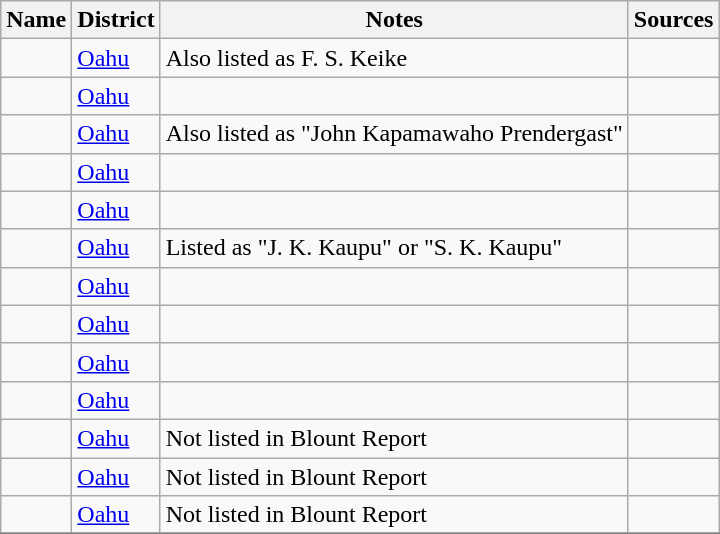<table class="wikitable sortable" style="border-style:solid;border-width:1px;border-color:#808080" cellspacing="2" cellpadding="2">
<tr>
<th>Name</th>
<th>District</th>
<th !style="width:40%;">Notes</th>
<th class="unsortable">Sources</th>
</tr>
<tr>
<td></td>
<td><a href='#'>Oahu</a></td>
<td>Also listed as F. S. Keike</td>
<td></td>
</tr>
<tr>
<td></td>
<td><a href='#'>Oahu</a></td>
<td></td>
<td></td>
</tr>
<tr>
<td></td>
<td><a href='#'>Oahu</a></td>
<td>Also listed as "John Kapamawaho Prendergast"</td>
<td></td>
</tr>
<tr>
<td></td>
<td><a href='#'>Oahu</a></td>
<td></td>
<td></td>
</tr>
<tr>
<td></td>
<td><a href='#'>Oahu</a></td>
<td></td>
<td></td>
</tr>
<tr>
<td></td>
<td><a href='#'>Oahu</a></td>
<td>Listed as "J. K. Kaupu" or "S. K. Kaupu"</td>
<td></td>
</tr>
<tr>
<td></td>
<td><a href='#'>Oahu</a></td>
<td></td>
<td></td>
</tr>
<tr>
<td></td>
<td><a href='#'>Oahu</a></td>
<td></td>
<td></td>
</tr>
<tr>
<td></td>
<td><a href='#'>Oahu</a></td>
<td></td>
<td></td>
</tr>
<tr>
<td></td>
<td><a href='#'>Oahu</a></td>
<td></td>
<td></td>
</tr>
<tr>
<td></td>
<td><a href='#'>Oahu</a></td>
<td>Not listed in Blount Report</td>
<td></td>
</tr>
<tr>
<td></td>
<td><a href='#'>Oahu</a></td>
<td>Not listed in Blount Report</td>
<td></td>
</tr>
<tr>
<td></td>
<td><a href='#'>Oahu</a></td>
<td>Not listed in Blount Report</td>
<td></td>
</tr>
<tr>
</tr>
</table>
